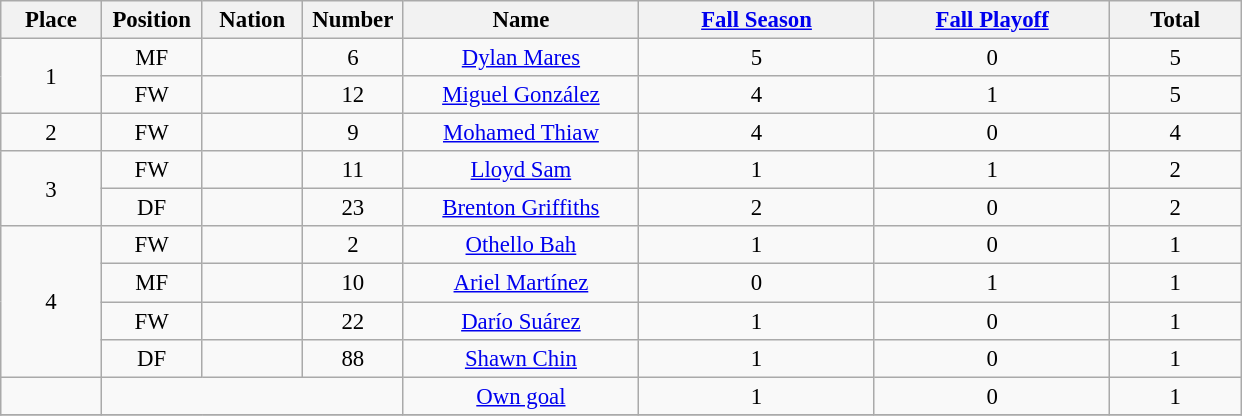<table class="wikitable" style="font-size: 95%; text-align: center;">
<tr>
<th width=60>Place</th>
<th width=60>Position</th>
<th width=60>Nation</th>
<th width=60>Number</th>
<th width=150>Name</th>
<th width=150><a href='#'>Fall Season</a></th>
<th width=150><a href='#'>Fall Playoff</a></th>
<th width=80><strong>Total</strong></th>
</tr>
<tr>
<td rowspan="2">1</td>
<td>MF</td>
<td></td>
<td>6</td>
<td><a href='#'>Dylan Mares</a></td>
<td>5</td>
<td>0</td>
<td>5</td>
</tr>
<tr>
<td>FW</td>
<td></td>
<td>12</td>
<td><a href='#'>Miguel González</a></td>
<td>4</td>
<td>1</td>
<td>5</td>
</tr>
<tr>
<td>2</td>
<td>FW</td>
<td></td>
<td>9</td>
<td><a href='#'>Mohamed Thiaw</a></td>
<td>4</td>
<td>0</td>
<td>4</td>
</tr>
<tr>
<td rowspan="2">3</td>
<td>FW</td>
<td></td>
<td>11</td>
<td><a href='#'>Lloyd Sam</a></td>
<td>1</td>
<td>1</td>
<td>2</td>
</tr>
<tr>
<td>DF</td>
<td></td>
<td>23</td>
<td><a href='#'>Brenton Griffiths</a></td>
<td>2</td>
<td>0</td>
<td>2</td>
</tr>
<tr>
<td rowspan="4">4</td>
<td>FW</td>
<td></td>
<td>2</td>
<td><a href='#'>Othello Bah</a></td>
<td>1</td>
<td>0</td>
<td>1</td>
</tr>
<tr>
<td>MF</td>
<td></td>
<td>10</td>
<td><a href='#'>Ariel Martínez</a></td>
<td>0</td>
<td>1</td>
<td>1</td>
</tr>
<tr>
<td>FW</td>
<td></td>
<td>22</td>
<td><a href='#'>Darío Suárez</a></td>
<td>1</td>
<td>0</td>
<td>1</td>
</tr>
<tr>
<td>DF</td>
<td></td>
<td>88</td>
<td><a href='#'>Shawn Chin</a></td>
<td>1</td>
<td>0</td>
<td>1</td>
</tr>
<tr>
<td></td>
<td colspan="3"></td>
<td><a href='#'>Own goal</a></td>
<td>1</td>
<td>0</td>
<td>1</td>
</tr>
<tr>
</tr>
</table>
